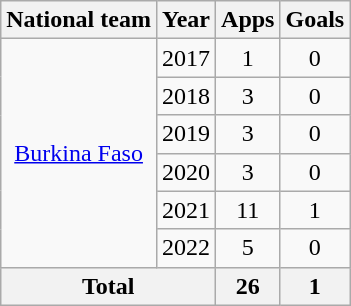<table class="wikitable" style="text-align:center">
<tr>
<th>National team</th>
<th>Year</th>
<th>Apps</th>
<th>Goals</th>
</tr>
<tr>
<td rowspan="6"><a href='#'>Burkina Faso</a></td>
<td>2017</td>
<td>1</td>
<td>0</td>
</tr>
<tr>
<td>2018</td>
<td>3</td>
<td>0</td>
</tr>
<tr>
<td>2019</td>
<td>3</td>
<td>0</td>
</tr>
<tr>
<td>2020</td>
<td>3</td>
<td>0</td>
</tr>
<tr>
<td>2021</td>
<td>11</td>
<td>1</td>
</tr>
<tr>
<td>2022</td>
<td>5</td>
<td>0</td>
</tr>
<tr>
<th colspan="2">Total</th>
<th>26</th>
<th>1</th>
</tr>
</table>
